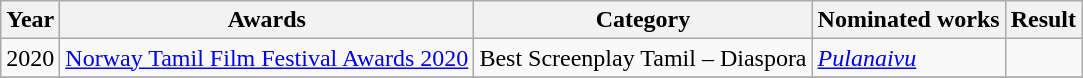<table class="wikitable">
<tr>
<th>Year</th>
<th>Awards</th>
<th>Category</th>
<th>Nominated works</th>
<th>Result</th>
</tr>
<tr>
<td>2020</td>
<td><a href='#'>Norway Tamil Film Festival Awards 2020</a></td>
<td>Best Screenplay Tamil – Diaspora</td>
<td><em><a href='#'>Pulanaivu</a></em></td>
<td></td>
</tr>
<tr>
</tr>
</table>
